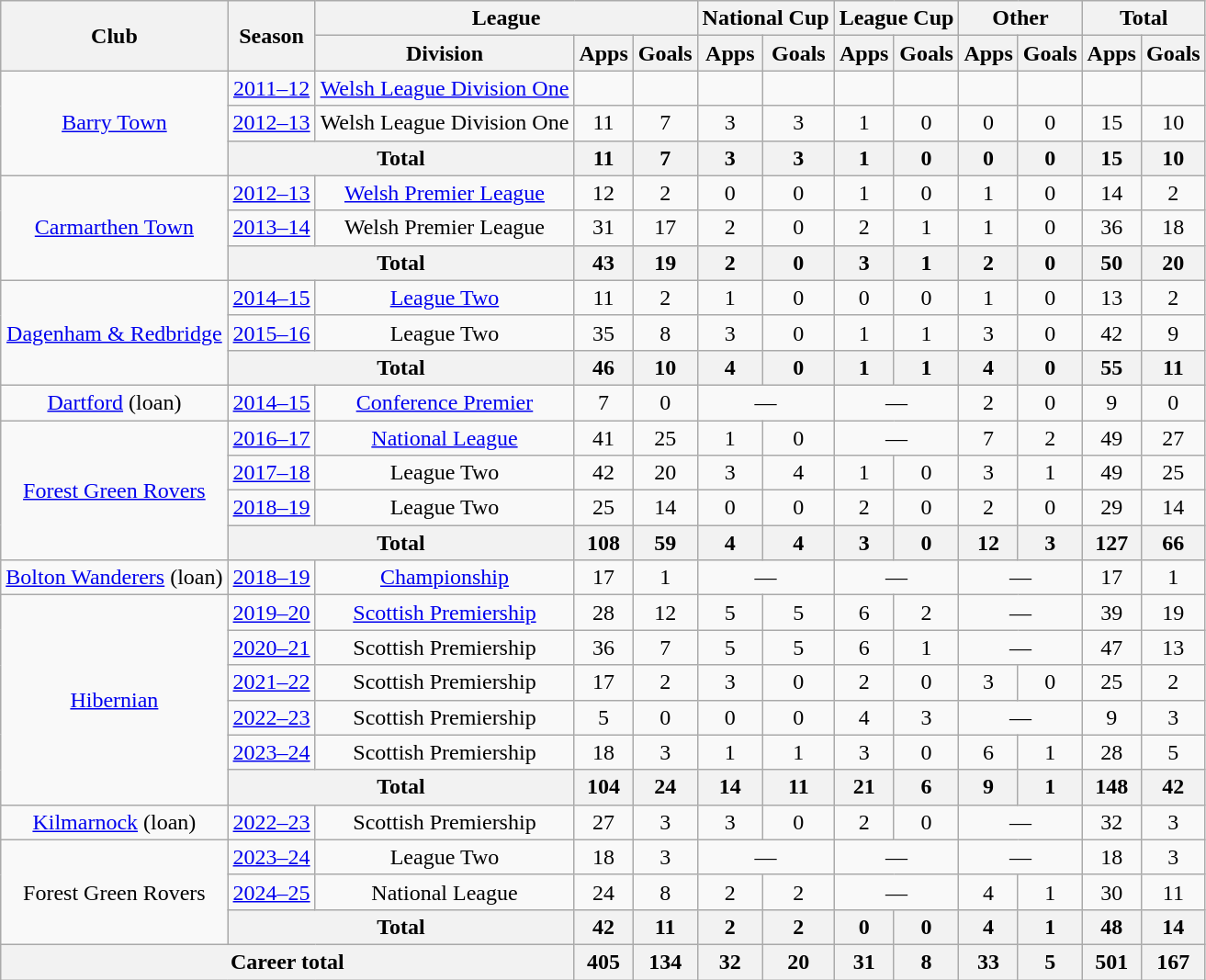<table class="wikitable" style="text-align: center">
<tr>
<th rowspan="2">Club</th>
<th rowspan="2">Season</th>
<th colspan="3">League</th>
<th colspan="2">National Cup</th>
<th colspan="2">League Cup</th>
<th colspan="2">Other</th>
<th colspan="2">Total</th>
</tr>
<tr>
<th>Division</th>
<th>Apps</th>
<th>Goals</th>
<th>Apps</th>
<th>Goals</th>
<th>Apps</th>
<th>Goals</th>
<th>Apps</th>
<th>Goals</th>
<th>Apps</th>
<th>Goals</th>
</tr>
<tr>
<td rowspan="3"><a href='#'>Barry Town</a></td>
<td><a href='#'>2011–12</a></td>
<td><a href='#'>Welsh League Division One</a></td>
<td></td>
<td></td>
<td></td>
<td></td>
<td></td>
<td></td>
<td></td>
<td></td>
<td></td>
<td></td>
</tr>
<tr>
<td><a href='#'>2012–13</a></td>
<td>Welsh League Division One</td>
<td>11</td>
<td>7</td>
<td>3</td>
<td>3</td>
<td>1</td>
<td>0</td>
<td>0</td>
<td>0</td>
<td>15</td>
<td>10</td>
</tr>
<tr>
<th colspan="2">Total</th>
<th>11</th>
<th>7</th>
<th>3</th>
<th>3</th>
<th>1</th>
<th>0</th>
<th>0</th>
<th>0</th>
<th>15</th>
<th>10</th>
</tr>
<tr>
<td rowspan="3"><a href='#'>Carmarthen Town</a></td>
<td><a href='#'>2012–13</a></td>
<td><a href='#'>Welsh Premier League</a></td>
<td>12</td>
<td>2</td>
<td>0</td>
<td>0</td>
<td>1</td>
<td>0</td>
<td>1</td>
<td>0</td>
<td>14</td>
<td>2</td>
</tr>
<tr>
<td><a href='#'>2013–14</a></td>
<td>Welsh Premier League</td>
<td>31</td>
<td>17</td>
<td>2</td>
<td>0</td>
<td>2</td>
<td>1</td>
<td>1</td>
<td>0</td>
<td>36</td>
<td>18</td>
</tr>
<tr>
<th colspan="2">Total</th>
<th>43</th>
<th>19</th>
<th>2</th>
<th>0</th>
<th>3</th>
<th>1</th>
<th>2</th>
<th>0</th>
<th>50</th>
<th>20</th>
</tr>
<tr>
<td rowspan="3"><a href='#'>Dagenham & Redbridge</a></td>
<td><a href='#'>2014–15</a></td>
<td><a href='#'>League Two</a></td>
<td>11</td>
<td>2</td>
<td>1</td>
<td>0</td>
<td>0</td>
<td>0</td>
<td>1</td>
<td>0</td>
<td>13</td>
<td>2</td>
</tr>
<tr>
<td><a href='#'>2015–16</a></td>
<td>League Two</td>
<td>35</td>
<td>8</td>
<td>3</td>
<td>0</td>
<td>1</td>
<td>1</td>
<td>3</td>
<td>0</td>
<td>42</td>
<td>9</td>
</tr>
<tr>
<th colspan="2">Total</th>
<th>46</th>
<th>10</th>
<th>4</th>
<th>0</th>
<th>1</th>
<th>1</th>
<th>4</th>
<th>0</th>
<th>55</th>
<th>11</th>
</tr>
<tr>
<td><a href='#'>Dartford</a> (loan)</td>
<td><a href='#'>2014–15</a></td>
<td><a href='#'>Conference Premier</a></td>
<td>7</td>
<td>0</td>
<td colspan="2">—</td>
<td colspan="2">—</td>
<td>2</td>
<td>0</td>
<td>9</td>
<td>0</td>
</tr>
<tr>
<td rowspan="4"><a href='#'>Forest Green Rovers</a></td>
<td><a href='#'>2016–17</a></td>
<td><a href='#'>National League</a></td>
<td>41</td>
<td>25</td>
<td>1</td>
<td>0</td>
<td colspan="2">—</td>
<td>7</td>
<td>2</td>
<td>49</td>
<td>27</td>
</tr>
<tr>
<td><a href='#'>2017–18</a></td>
<td>League Two</td>
<td>42</td>
<td>20</td>
<td>3</td>
<td>4</td>
<td>1</td>
<td>0</td>
<td>3</td>
<td>1</td>
<td>49</td>
<td>25</td>
</tr>
<tr>
<td><a href='#'>2018–19</a></td>
<td>League Two</td>
<td>25</td>
<td>14</td>
<td>0</td>
<td>0</td>
<td>2</td>
<td>0</td>
<td>2</td>
<td>0</td>
<td>29</td>
<td>14</td>
</tr>
<tr>
<th colspan="2">Total</th>
<th>108</th>
<th>59</th>
<th>4</th>
<th>4</th>
<th>3</th>
<th>0</th>
<th>12</th>
<th>3</th>
<th>127</th>
<th>66</th>
</tr>
<tr>
<td><a href='#'>Bolton Wanderers</a> (loan)</td>
<td><a href='#'>2018–19</a></td>
<td><a href='#'>Championship</a></td>
<td>17</td>
<td>1</td>
<td colspan="2">—</td>
<td colspan="2">—</td>
<td colspan="2">—</td>
<td>17</td>
<td>1</td>
</tr>
<tr>
<td rowspan="6"><a href='#'>Hibernian</a></td>
<td><a href='#'>2019–20</a></td>
<td><a href='#'>Scottish Premiership</a></td>
<td>28</td>
<td>12</td>
<td>5</td>
<td>5</td>
<td>6</td>
<td>2</td>
<td colspan="2">—</td>
<td>39</td>
<td>19</td>
</tr>
<tr>
<td><a href='#'>2020–21</a></td>
<td>Scottish Premiership</td>
<td>36</td>
<td>7</td>
<td>5</td>
<td>5</td>
<td>6</td>
<td>1</td>
<td colspan="2">—</td>
<td>47</td>
<td>13</td>
</tr>
<tr>
<td><a href='#'>2021–22</a></td>
<td>Scottish Premiership</td>
<td>17</td>
<td>2</td>
<td>3</td>
<td>0</td>
<td>2</td>
<td>0</td>
<td>3</td>
<td>0</td>
<td>25</td>
<td>2</td>
</tr>
<tr>
<td><a href='#'>2022–23</a></td>
<td>Scottish Premiership</td>
<td>5</td>
<td>0</td>
<td>0</td>
<td>0</td>
<td>4</td>
<td>3</td>
<td colspan="2">—</td>
<td>9</td>
<td>3</td>
</tr>
<tr>
<td><a href='#'>2023–24</a></td>
<td>Scottish Premiership</td>
<td>18</td>
<td>3</td>
<td>1</td>
<td>1</td>
<td>3</td>
<td>0</td>
<td>6</td>
<td>1</td>
<td>28</td>
<td>5</td>
</tr>
<tr>
<th colspan="2">Total</th>
<th>104</th>
<th>24</th>
<th>14</th>
<th>11</th>
<th>21</th>
<th>6</th>
<th>9</th>
<th>1</th>
<th>148</th>
<th>42</th>
</tr>
<tr>
<td><a href='#'>Kilmarnock</a> (loan)</td>
<td><a href='#'>2022–23</a></td>
<td>Scottish Premiership</td>
<td>27</td>
<td>3</td>
<td>3</td>
<td>0</td>
<td>2</td>
<td>0</td>
<td colspan="2">—</td>
<td>32</td>
<td>3</td>
</tr>
<tr>
<td rowspan="3">Forest Green Rovers</td>
<td><a href='#'>2023–24</a></td>
<td>League Two</td>
<td>18</td>
<td>3</td>
<td colspan="2">—</td>
<td colspan="2">—</td>
<td colspan="2">—</td>
<td>18</td>
<td>3</td>
</tr>
<tr>
<td><a href='#'>2024–25</a></td>
<td>National League</td>
<td>24</td>
<td>8</td>
<td>2</td>
<td>2</td>
<td colspan="2">—</td>
<td>4</td>
<td>1</td>
<td>30</td>
<td>11</td>
</tr>
<tr>
<th colspan="2">Total</th>
<th>42</th>
<th>11</th>
<th>2</th>
<th>2</th>
<th>0</th>
<th>0</th>
<th>4</th>
<th>1</th>
<th>48</th>
<th>14</th>
</tr>
<tr>
<th colspan="3">Career total</th>
<th>405</th>
<th>134</th>
<th>32</th>
<th>20</th>
<th>31</th>
<th>8</th>
<th>33</th>
<th>5</th>
<th>501</th>
<th>167</th>
</tr>
</table>
